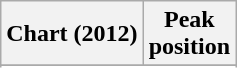<table class="wikitable sortable">
<tr>
<th>Chart (2012)</th>
<th>Peak<br>position</th>
</tr>
<tr>
</tr>
<tr>
</tr>
</table>
